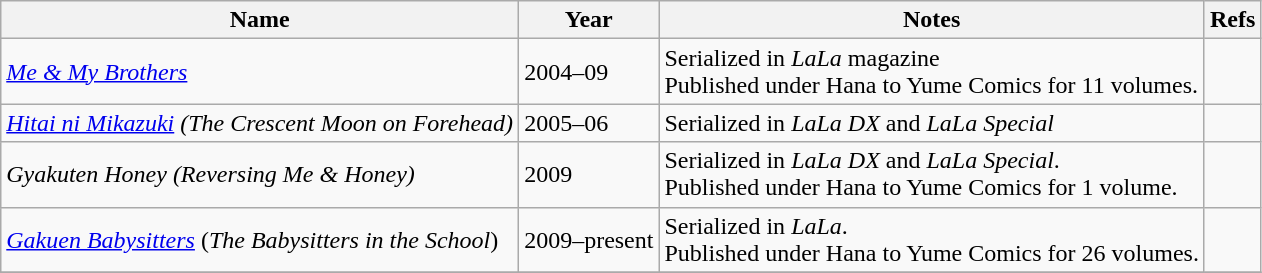<table class="wikitable sortable">
<tr>
<th>Name</th>
<th>Year</th>
<th>Notes</th>
<th>Refs</th>
</tr>
<tr>
<td><em><a href='#'>Me & My Brothers</a></em></td>
<td>2004–09</td>
<td>Serialized in <em>LaLa</em> magazine<br>Published under Hana to Yume Comics for 11 volumes.</td>
<td></td>
</tr>
<tr>
<td><em><a href='#'>Hitai ni Mikazuki</a> (The Crescent Moon on Forehead)</em></td>
<td>2005–06</td>
<td>Serialized in <em>LaLa DX</em> and <em>LaLa Special</em></td>
<td></td>
</tr>
<tr>
<td><em>Gyakuten Honey (Reversing Me & Honey)</em></td>
<td>2009</td>
<td>Serialized in <em>LaLa DX</em> and <em>LaLa Special</em>.<br>Published under Hana to Yume Comics for 1 volume.</td>
<td></td>
</tr>
<tr>
<td><em><a href='#'>Gakuen Babysitters</a></em> (<em>The Babysitters in the School</em>)</td>
<td>2009–present</td>
<td>Serialized in <em>LaLa</em>.<br>Published under Hana to Yume Comics for 26 volumes.</td>
<td></td>
</tr>
<tr>
</tr>
</table>
